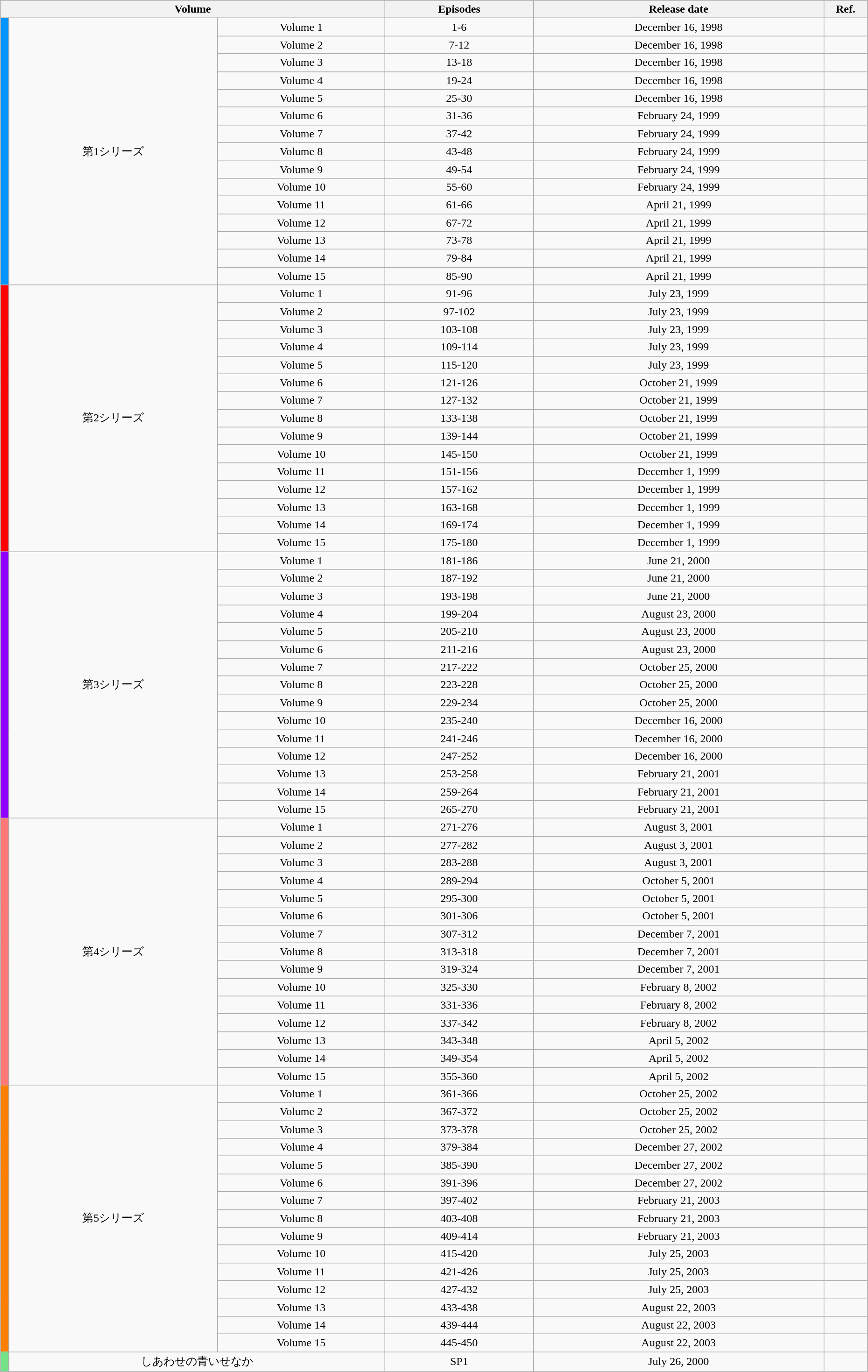<table class="wikitable" style="text-align: center; width: 98%;">
<tr>
<th colspan="3">Volume</th>
<th>Episodes</th>
<th>Release date</th>
<th width="5%">Ref.</th>
</tr>
<tr>
<td rowspan="15" width="1%" style="background: #0094FF"></td>
<td rowspan="15">第1シリーズ</td>
<td>Volume 1</td>
<td>1-6</td>
<td>December 16, 1998</td>
<td></td>
</tr>
<tr>
<td>Volume 2</td>
<td>7-12</td>
<td>December 16, 1998</td>
<td></td>
</tr>
<tr>
<td>Volume 3</td>
<td>13-18</td>
<td>December 16, 1998</td>
<td></td>
</tr>
<tr>
<td>Volume 4</td>
<td>19-24</td>
<td>December 16, 1998</td>
<td></td>
</tr>
<tr>
<td>Volume 5</td>
<td>25-30</td>
<td>December 16, 1998</td>
<td></td>
</tr>
<tr>
<td>Volume 6</td>
<td>31-36</td>
<td>February 24, 1999</td>
<td></td>
</tr>
<tr>
<td>Volume 7</td>
<td>37-42</td>
<td>February 24, 1999</td>
<td></td>
</tr>
<tr>
<td>Volume 8</td>
<td>43-48</td>
<td>February 24, 1999</td>
<td></td>
</tr>
<tr>
<td>Volume 9</td>
<td>49-54</td>
<td>February 24, 1999</td>
<td></td>
</tr>
<tr>
<td>Volume 10</td>
<td>55-60</td>
<td>February 24, 1999</td>
<td></td>
</tr>
<tr>
<td>Volume 11</td>
<td>61-66</td>
<td>April 21, 1999</td>
<td></td>
</tr>
<tr>
<td>Volume 12</td>
<td>67-72</td>
<td>April 21, 1999</td>
<td></td>
</tr>
<tr>
<td>Volume 13</td>
<td>73-78</td>
<td>April 21, 1999</td>
<td></td>
</tr>
<tr>
<td>Volume 14</td>
<td>79-84</td>
<td>April 21, 1999</td>
<td></td>
</tr>
<tr>
<td>Volume 15</td>
<td>85-90</td>
<td>April 21, 1999</td>
<td></td>
</tr>
<tr>
<td rowspan="15" width="1%" style="background: #FF0000"></td>
<td rowspan="15">第2シリーズ</td>
<td>Volume 1</td>
<td>91-96</td>
<td>July 23, 1999</td>
<td></td>
</tr>
<tr>
<td>Volume 2</td>
<td>97-102</td>
<td>July 23, 1999</td>
<td></td>
</tr>
<tr>
<td>Volume 3</td>
<td>103-108</td>
<td>July 23, 1999</td>
<td></td>
</tr>
<tr>
<td>Volume 4</td>
<td>109-114</td>
<td>July 23, 1999</td>
<td></td>
</tr>
<tr>
<td>Volume 5</td>
<td>115-120</td>
<td>July 23, 1999</td>
<td></td>
</tr>
<tr>
<td>Volume 6</td>
<td>121-126</td>
<td>October 21, 1999</td>
<td></td>
</tr>
<tr>
<td>Volume 7</td>
<td>127-132</td>
<td>October 21, 1999</td>
<td></td>
</tr>
<tr>
<td>Volume 8</td>
<td>133-138</td>
<td>October 21, 1999</td>
<td></td>
</tr>
<tr>
<td>Volume 9</td>
<td>139-144</td>
<td>October 21, 1999</td>
<td></td>
</tr>
<tr>
<td>Volume 10</td>
<td>145-150</td>
<td>October 21, 1999</td>
<td></td>
</tr>
<tr>
<td>Volume 11</td>
<td>151-156</td>
<td>December 1, 1999</td>
<td></td>
</tr>
<tr>
<td>Volume 12</td>
<td>157-162</td>
<td>December 1, 1999</td>
<td></td>
</tr>
<tr>
<td>Volume 13</td>
<td>163-168</td>
<td>December 1, 1999</td>
<td></td>
</tr>
<tr>
<td>Volume 14</td>
<td>169-174</td>
<td>December 1, 1999</td>
<td></td>
</tr>
<tr>
<td>Volume 15</td>
<td>175-180</td>
<td>December 1, 1999</td>
<td></td>
</tr>
<tr>
<td rowspan="15" width="1%" style="background: #8F00FF"></td>
<td rowspan="15">第3シリーズ</td>
<td>Volume 1</td>
<td>181-186</td>
<td>June 21, 2000</td>
<td></td>
</tr>
<tr>
<td>Volume 2</td>
<td>187-192</td>
<td>June 21, 2000</td>
<td></td>
</tr>
<tr>
<td>Volume 3</td>
<td>193-198</td>
<td>June 21, 2000</td>
<td></td>
</tr>
<tr>
<td>Volume 4</td>
<td>199-204</td>
<td>August 23, 2000</td>
<td></td>
</tr>
<tr>
<td>Volume 5</td>
<td>205-210</td>
<td>August 23, 2000</td>
<td></td>
</tr>
<tr>
<td>Volume 6</td>
<td>211-216</td>
<td>August 23, 2000</td>
<td></td>
</tr>
<tr>
<td>Volume 7</td>
<td>217-222</td>
<td>October 25, 2000</td>
<td></td>
</tr>
<tr>
<td>Volume 8</td>
<td>223-228</td>
<td>October 25, 2000</td>
<td></td>
</tr>
<tr>
<td>Volume 9</td>
<td>229-234</td>
<td>October 25, 2000</td>
<td></td>
</tr>
<tr>
<td>Volume 10</td>
<td>235-240</td>
<td>December 16, 2000</td>
<td></td>
</tr>
<tr>
<td>Volume 11</td>
<td>241-246</td>
<td>December 16, 2000</td>
<td></td>
</tr>
<tr>
<td>Volume 12</td>
<td>247-252</td>
<td>December 16, 2000</td>
<td></td>
</tr>
<tr>
<td>Volume 13</td>
<td>253-258</td>
<td>February 21, 2001</td>
<td></td>
</tr>
<tr>
<td>Volume 14</td>
<td>259-264</td>
<td>February 21, 2001</td>
<td></td>
</tr>
<tr>
<td>Volume 15</td>
<td>265-270</td>
<td>February 21, 2001</td>
<td></td>
</tr>
<tr>
<td rowspan="15" width="1%" style="background: #FF7878"></td>
<td rowspan="15">第4シリーズ</td>
<td>Volume 1</td>
<td>271-276</td>
<td>August 3, 2001</td>
<td></td>
</tr>
<tr>
<td>Volume 2</td>
<td>277-282</td>
<td>August 3, 2001</td>
<td></td>
</tr>
<tr>
<td>Volume 3</td>
<td>283-288</td>
<td>August 3, 2001</td>
<td></td>
</tr>
<tr>
<td>Volume 4</td>
<td>289-294</td>
<td>October 5, 2001</td>
<td></td>
</tr>
<tr>
<td>Volume 5</td>
<td>295-300</td>
<td>October 5, 2001</td>
<td></td>
</tr>
<tr>
<td>Volume 6</td>
<td>301-306</td>
<td>October 5, 2001</td>
<td></td>
</tr>
<tr>
<td>Volume 7</td>
<td>307-312</td>
<td>December 7, 2001</td>
<td></td>
</tr>
<tr>
<td>Volume 8</td>
<td>313-318</td>
<td>December 7, 2001</td>
<td></td>
</tr>
<tr>
<td>Volume 9</td>
<td>319-324</td>
<td>December 7, 2001</td>
<td></td>
</tr>
<tr>
<td>Volume 10</td>
<td>325-330</td>
<td>February 8, 2002</td>
<td></td>
</tr>
<tr>
<td>Volume 11</td>
<td>331-336</td>
<td>February 8, 2002</td>
<td></td>
</tr>
<tr>
<td>Volume 12</td>
<td>337-342</td>
<td>February 8, 2002</td>
<td></td>
</tr>
<tr>
<td>Volume 13</td>
<td>343-348</td>
<td>April 5, 2002</td>
<td></td>
</tr>
<tr>
<td>Volume 14</td>
<td>349-354</td>
<td>April 5, 2002</td>
<td></td>
</tr>
<tr>
<td>Volume 15</td>
<td>355-360</td>
<td>April 5, 2002</td>
<td></td>
</tr>
<tr>
<td rowspan="15" width="1%" style="background: #FF7F00"></td>
<td rowspan="15">第5シリーズ</td>
<td>Volume 1</td>
<td>361-366</td>
<td>October 25, 2002</td>
<td></td>
</tr>
<tr>
<td>Volume 2</td>
<td>367-372</td>
<td>October 25, 2002</td>
<td></td>
</tr>
<tr>
<td>Volume 3</td>
<td>373-378</td>
<td>October 25, 2002</td>
<td></td>
</tr>
<tr>
<td>Volume 4</td>
<td>379-384</td>
<td>December 27, 2002</td>
<td></td>
</tr>
<tr>
<td>Volume 5</td>
<td>385-390</td>
<td>December 27, 2002</td>
<td></td>
</tr>
<tr>
<td>Volume 6</td>
<td>391-396</td>
<td>December 27, 2002</td>
<td></td>
</tr>
<tr>
<td>Volume 7</td>
<td>397-402</td>
<td>February 21, 2003</td>
<td></td>
</tr>
<tr>
<td>Volume 8</td>
<td>403-408</td>
<td>February 21, 2003</td>
<td></td>
</tr>
<tr>
<td>Volume 9</td>
<td>409-414</td>
<td>February 21, 2003</td>
<td></td>
</tr>
<tr>
<td>Volume 10</td>
<td>415-420</td>
<td>July 25, 2003</td>
<td></td>
</tr>
<tr>
<td>Volume 11</td>
<td>421-426</td>
<td>July 25, 2003</td>
<td></td>
</tr>
<tr>
<td>Volume 12</td>
<td>427-432</td>
<td>July 25, 2003</td>
<td></td>
</tr>
<tr>
<td>Volume 13</td>
<td>433-438</td>
<td>August 22, 2003</td>
<td></td>
</tr>
<tr>
<td>Volume 14</td>
<td>439-444</td>
<td>August 22, 2003</td>
<td></td>
</tr>
<tr>
<td>Volume 15</td>
<td>445-450</td>
<td>August 22, 2003</td>
<td></td>
</tr>
<tr>
<td rowspan="1" width="1%" style="background: #74E387"></td>
<td colspan="2">しあわせの青いせなか</td>
<td>SP1</td>
<td>July 26, 2000</td>
<td></td>
</tr>
</table>
